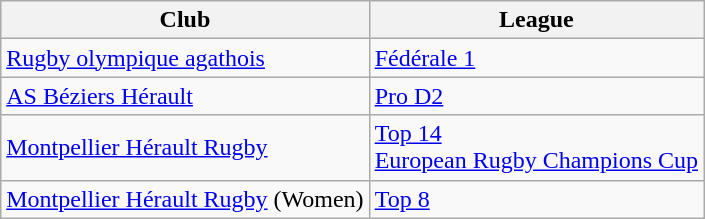<table class="wikitable">
<tr>
<th>Club</th>
<th>League</th>
</tr>
<tr>
<td><a href='#'>Rugby olympique agathois</a></td>
<td><a href='#'>Fédérale 1</a></td>
</tr>
<tr>
<td><a href='#'>AS Béziers Hérault</a></td>
<td><a href='#'>Pro D2</a></td>
</tr>
<tr>
<td><a href='#'>Montpellier Hérault Rugby</a></td>
<td><a href='#'>Top 14</a><br><a href='#'>European Rugby Champions Cup</a></td>
</tr>
<tr>
<td><a href='#'>Montpellier Hérault Rugby</a>  (Women)</td>
<td><a href='#'>Top 8</a></td>
</tr>
</table>
